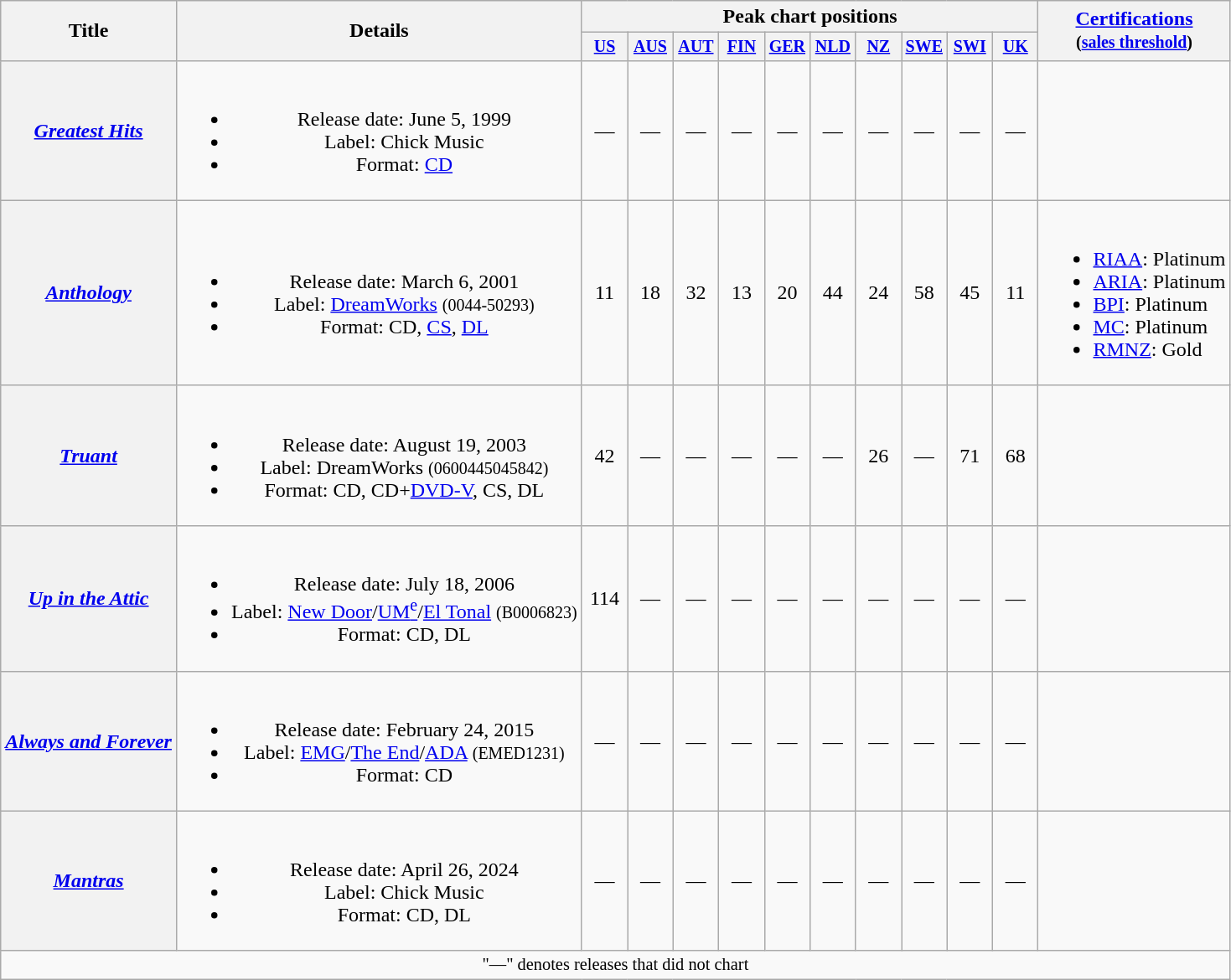<table class="wikitable plainrowheaders" style="text-align:center;">
<tr>
<th rowspan="2">Title</th>
<th rowspan="2">Details</th>
<th colspan="10">Peak chart positions</th>
<th rowspan="2"><a href='#'>Certifications</a><br><small>(<a href='#'>sales threshold</a>)</small></th>
</tr>
<tr style="font-size:smaller;">
<th style="width:30px;"><a href='#'>US</a><br></th>
<th style="width:30px;"><a href='#'>AUS</a><br></th>
<th style="width:30px;"><a href='#'>AUT</a><br></th>
<th style="width:30px;"><a href='#'>FIN</a><br></th>
<th style="width:30px;"><a href='#'>GER</a><br></th>
<th style="width:30px;"><a href='#'>NLD</a><br></th>
<th style="width:30px;"><a href='#'>NZ</a><br></th>
<th style="width:30px;"><a href='#'>SWE</a><br></th>
<th style="width:30px;"><a href='#'>SWI</a><br></th>
<th style="width:30px;"><a href='#'>UK</a><br></th>
</tr>
<tr>
<th scope="row"><em><a href='#'>Greatest Hits</a></em></th>
<td><br><ul><li>Release date: June 5, 1999</li><li>Label: Chick Music</li><li>Format: <a href='#'>CD</a></li></ul></td>
<td>—</td>
<td>—</td>
<td>—</td>
<td>—</td>
<td>—</td>
<td>—</td>
<td>—</td>
<td>—</td>
<td>—</td>
<td>—</td>
<td></td>
</tr>
<tr>
<th scope="row"><em><a href='#'>Anthology</a></em></th>
<td><br><ul><li>Release date: March 6, 2001</li><li>Label: <a href='#'>DreamWorks</a> <small>(0044-50293)</small></li><li>Format: CD, <a href='#'>CS</a>, <a href='#'>DL</a></li></ul></td>
<td>11</td>
<td>18</td>
<td>32</td>
<td>13</td>
<td>20</td>
<td>44</td>
<td>24</td>
<td>58</td>
<td>45</td>
<td>11</td>
<td style="text-align:left;"><br><ul><li><a href='#'>RIAA</a>: Platinum</li><li><a href='#'>ARIA</a>: Platinum</li><li><a href='#'>BPI</a>: Platinum</li><li><a href='#'>MC</a>: Platinum</li><li><a href='#'>RMNZ</a>: Gold</li></ul></td>
</tr>
<tr>
<th scope="row"><em><a href='#'>Truant</a></em></th>
<td><br><ul><li>Release date: August 19, 2003</li><li>Label: DreamWorks <small>(0600445045842)</small></li><li>Format: CD, CD+<a href='#'>DVD-V</a>, CS, DL</li></ul></td>
<td>42</td>
<td>—</td>
<td>—</td>
<td>—</td>
<td>—</td>
<td>—</td>
<td>26</td>
<td>—</td>
<td>71</td>
<td>68</td>
<td></td>
</tr>
<tr>
<th scope="row"><em><a href='#'>Up in the Attic</a></em></th>
<td><br><ul><li>Release date: July 18, 2006</li><li>Label: <a href='#'>New Door</a>/<a href='#'>UM<sup>e</sup></a>/<a href='#'>El Tonal</a> <small>(B0006823)</small></li><li>Format: CD, DL</li></ul></td>
<td>114</td>
<td>—</td>
<td>—</td>
<td>—</td>
<td>—</td>
<td>—</td>
<td>—</td>
<td>—</td>
<td>—</td>
<td>—</td>
<td></td>
</tr>
<tr>
<th scope="row"><em><a href='#'>Always and Forever</a></em></th>
<td><br><ul><li>Release date: February 24, 2015</li><li>Label: <a href='#'>EMG</a>/<a href='#'>The End</a>/<a href='#'>ADA</a> <small>(EMED1231)</small></li><li>Format: CD</li></ul></td>
<td>—</td>
<td>—</td>
<td>—</td>
<td>—</td>
<td>—</td>
<td>—</td>
<td>—</td>
<td>—</td>
<td>—</td>
<td>—</td>
<td></td>
</tr>
<tr>
<th scope="row"><em><a href='#'>Mantras</a></em></th>
<td><br><ul><li>Release date: April 26, 2024</li><li>Label: Chick Music</li><li>Format: CD, DL</li></ul></td>
<td>—</td>
<td>—</td>
<td>—</td>
<td>—</td>
<td>—</td>
<td>—</td>
<td>—</td>
<td>—</td>
<td>—</td>
<td>—</td>
<td></td>
</tr>
<tr>
<td colspan="15" style="font-size:85%">"—" denotes releases that did not chart</td>
</tr>
</table>
